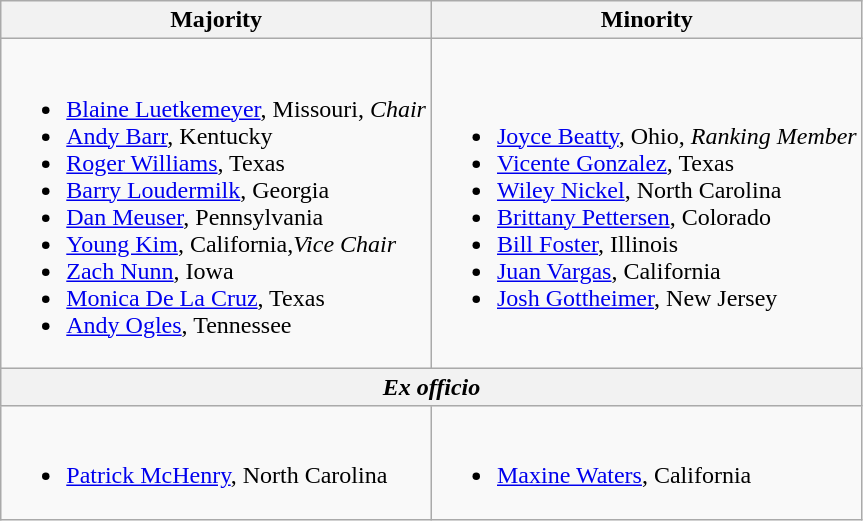<table class=wikitable>
<tr>
<th>Majority</th>
<th>Minority</th>
</tr>
<tr>
<td><br><ul><li><a href='#'>Blaine Luetkemeyer</a>, Missouri, <em>Chair</em></li><li><a href='#'>Andy Barr</a>, Kentucky</li><li><a href='#'>Roger Williams</a>, Texas</li><li><a href='#'>Barry Loudermilk</a>, Georgia</li><li><a href='#'>Dan Meuser</a>, Pennsylvania</li><li><a href='#'>Young Kim</a>, California,<em>Vice Chair</em></li><li><a href='#'>Zach Nunn</a>, Iowa</li><li><a href='#'>Monica De La Cruz</a>, Texas</li><li><a href='#'>Andy Ogles</a>, Tennessee</li></ul></td>
<td><br><ul><li><a href='#'>Joyce Beatty</a>, Ohio, <em>Ranking Member</em></li><li><a href='#'>Vicente Gonzalez</a>, Texas</li><li><a href='#'>Wiley Nickel</a>, North Carolina</li><li><a href='#'>Brittany Pettersen</a>, Colorado</li><li><a href='#'>Bill Foster</a>, Illinois</li><li><a href='#'>Juan Vargas</a>, California</li><li><a href='#'>Josh Gottheimer</a>, New Jersey</li></ul></td>
</tr>
<tr>
<th colspan=2><em>Ex officio</em></th>
</tr>
<tr>
<td><br><ul><li><a href='#'>Patrick McHenry</a>, North Carolina</li></ul></td>
<td><br><ul><li><a href='#'>Maxine Waters</a>, California</li></ul></td>
</tr>
</table>
